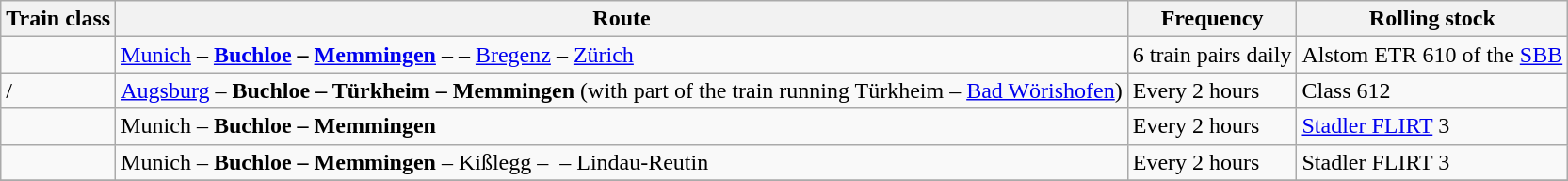<table class="wikitable">
<tr>
<th>Train class</th>
<th>Route</th>
<th>Frequency</th>
<th>Rolling stock</th>
</tr>
<tr>
<td></td>
<td><a href='#'>Munich</a> – <strong><a href='#'>Buchloe</a> – <a href='#'>Memmingen</a></strong> –  – <a href='#'>Bregenz</a> – <a href='#'>Zürich</a></td>
<td>6 train pairs daily</td>
<td>Alstom ETR 610 of the <a href='#'>SBB</a></td>
</tr>
<tr>
<td>/</td>
<td><a href='#'>Augsburg</a> – <strong>Buchloe – Türkheim – Memmingen</strong> (with part of the train running Türkheim – <a href='#'>Bad Wörishofen</a>)</td>
<td>Every 2 hours</td>
<td>Class 612</td>
</tr>
<tr>
<td></td>
<td>Munich – <strong>Buchloe – Memmingen</strong></td>
<td>Every 2 hours</td>
<td><a href='#'>Stadler FLIRT</a> 3</td>
</tr>
<tr>
<td></td>
<td>Munich – <strong>Buchloe – Memmingen</strong> – Kißlegg –  – Lindau-Reutin</td>
<td>Every 2 hours</td>
<td>Stadler FLIRT 3</td>
</tr>
<tr>
</tr>
</table>
